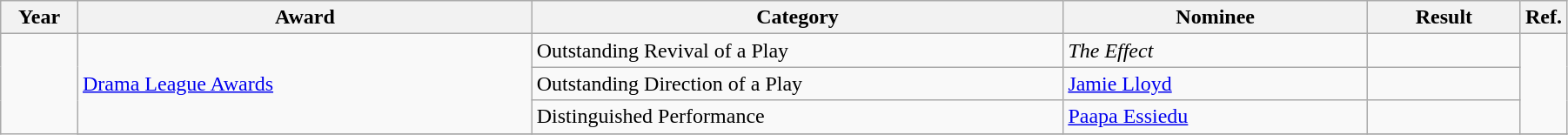<table class="wikitable" width="95%">
<tr>
<th width="5%">Year</th>
<th width="30%">Award</th>
<th width="35%">Category</th>
<th width="20%">Nominee</th>
<th width="10%">Result</th>
<th class=unsortable>Ref.</th>
</tr>
<tr>
<td rowspan=6></td>
<td rowspan=3><a href='#'>Drama League Awards</a></td>
<td>Outstanding Revival of a Play</td>
<td><em>The Effect</em></td>
<td></td>
<td rowspan=3></td>
</tr>
<tr>
<td>Outstanding Direction of a Play</td>
<td><a href='#'>Jamie Lloyd</a></td>
<td></td>
</tr>
<tr>
<td>Distinguished Performance</td>
<td><a href='#'>Paapa Essiedu</a></td>
<td></td>
</tr>
<tr>
</tr>
</table>
